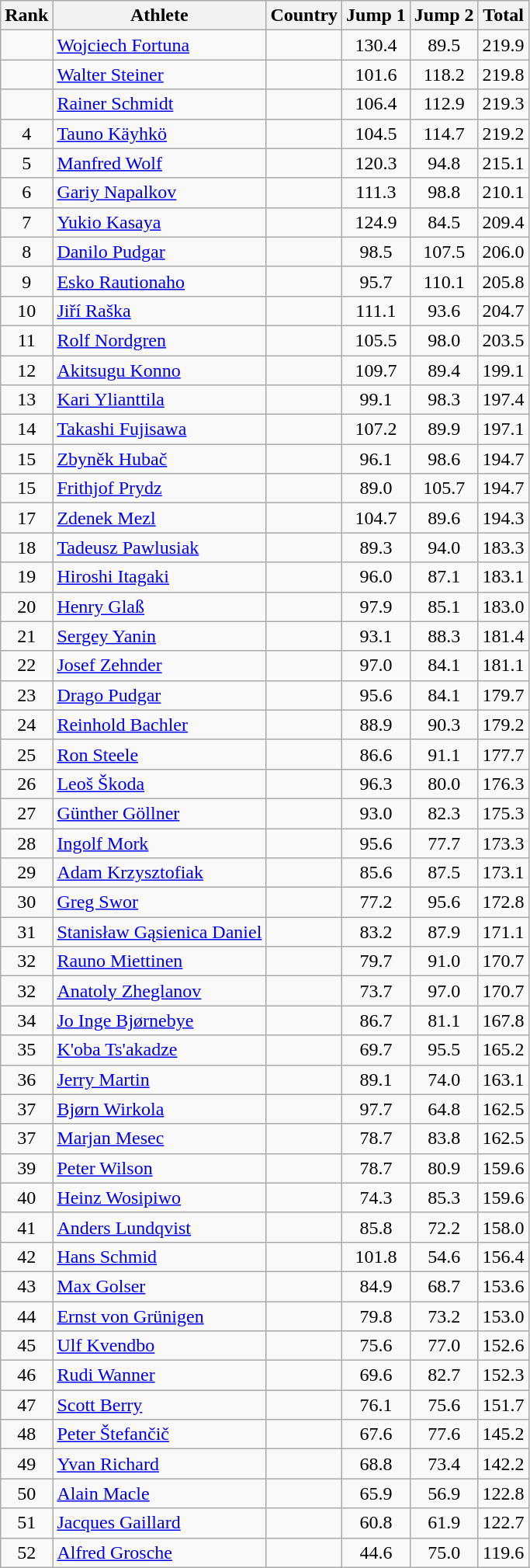<table class="wikitable sortable" style="text-align:center">
<tr>
<th>Rank</th>
<th>Athlete</th>
<th>Country</th>
<th>Jump 1</th>
<th>Jump 2</th>
<th>Total</th>
</tr>
<tr>
<td></td>
<td align=left><a href='#'>Wojciech Fortuna</a></td>
<td align=left></td>
<td>130.4</td>
<td>89.5</td>
<td>219.9</td>
</tr>
<tr>
<td></td>
<td align=left><a href='#'>Walter Steiner</a></td>
<td align=left></td>
<td>101.6</td>
<td>118.2</td>
<td>219.8</td>
</tr>
<tr>
<td></td>
<td align=left><a href='#'>Rainer Schmidt</a></td>
<td align=left></td>
<td>106.4</td>
<td>112.9</td>
<td>219.3</td>
</tr>
<tr>
<td>4</td>
<td align=left><a href='#'>Tauno Käyhkö</a></td>
<td align=left></td>
<td>104.5</td>
<td>114.7</td>
<td>219.2</td>
</tr>
<tr>
<td>5</td>
<td align=left><a href='#'>Manfred Wolf</a></td>
<td align=left></td>
<td>120.3</td>
<td>94.8</td>
<td>215.1</td>
</tr>
<tr>
<td>6</td>
<td align=left><a href='#'>Gariy Napalkov</a></td>
<td align=left></td>
<td>111.3</td>
<td>98.8</td>
<td>210.1</td>
</tr>
<tr>
<td>7</td>
<td align=left><a href='#'>Yukio Kasaya</a></td>
<td align=left></td>
<td>124.9</td>
<td>84.5</td>
<td>209.4</td>
</tr>
<tr>
<td>8</td>
<td align=left><a href='#'>Danilo Pudgar</a></td>
<td align=left></td>
<td>98.5</td>
<td>107.5</td>
<td>206.0</td>
</tr>
<tr>
<td>9</td>
<td align=left><a href='#'>Esko Rautionaho</a></td>
<td align=left></td>
<td>95.7</td>
<td>110.1</td>
<td>205.8</td>
</tr>
<tr>
<td>10</td>
<td align=left><a href='#'>Jiří Raška</a></td>
<td align=left></td>
<td>111.1</td>
<td>93.6</td>
<td>204.7</td>
</tr>
<tr>
<td>11</td>
<td align=left><a href='#'>Rolf Nordgren</a></td>
<td align=left></td>
<td>105.5</td>
<td>98.0</td>
<td>203.5</td>
</tr>
<tr>
<td>12</td>
<td align=left><a href='#'>Akitsugu Konno</a></td>
<td align=left></td>
<td>109.7</td>
<td>89.4</td>
<td>199.1</td>
</tr>
<tr>
<td>13</td>
<td align=left><a href='#'>Kari Ylianttila</a></td>
<td align=left></td>
<td>99.1</td>
<td>98.3</td>
<td>197.4</td>
</tr>
<tr>
<td>14</td>
<td align=left><a href='#'>Takashi Fujisawa</a></td>
<td align=left></td>
<td>107.2</td>
<td>89.9</td>
<td>197.1</td>
</tr>
<tr>
<td>15</td>
<td align=left><a href='#'>Zbyněk Hubač</a></td>
<td align=left></td>
<td>96.1</td>
<td>98.6</td>
<td>194.7</td>
</tr>
<tr>
<td>15</td>
<td align=left><a href='#'>Frithjof Prydz</a></td>
<td align=left></td>
<td>89.0</td>
<td>105.7</td>
<td>194.7</td>
</tr>
<tr>
<td>17</td>
<td align=left><a href='#'>Zdenek Mezl</a></td>
<td align=left></td>
<td>104.7</td>
<td>89.6</td>
<td>194.3</td>
</tr>
<tr>
<td>18</td>
<td align=left><a href='#'>Tadeusz Pawlusiak</a></td>
<td align=left></td>
<td>89.3</td>
<td>94.0</td>
<td>183.3</td>
</tr>
<tr>
<td>19</td>
<td align=left><a href='#'>Hiroshi Itagaki</a></td>
<td align=left></td>
<td>96.0</td>
<td>87.1</td>
<td>183.1</td>
</tr>
<tr>
<td>20</td>
<td align=left><a href='#'>Henry Glaß</a></td>
<td align=left></td>
<td>97.9</td>
<td>85.1</td>
<td>183.0</td>
</tr>
<tr>
<td>21</td>
<td align=left><a href='#'>Sergey Yanin</a></td>
<td align=left></td>
<td>93.1</td>
<td>88.3</td>
<td>181.4</td>
</tr>
<tr>
<td>22</td>
<td align=left><a href='#'>Josef Zehnder</a></td>
<td align=left></td>
<td>97.0</td>
<td>84.1</td>
<td>181.1</td>
</tr>
<tr>
<td>23</td>
<td align=left><a href='#'>Drago Pudgar</a></td>
<td align=left></td>
<td>95.6</td>
<td>84.1</td>
<td>179.7</td>
</tr>
<tr>
<td>24</td>
<td align=left><a href='#'>Reinhold Bachler</a></td>
<td align=left></td>
<td>88.9</td>
<td>90.3</td>
<td>179.2</td>
</tr>
<tr>
<td>25</td>
<td align=left><a href='#'>Ron Steele</a></td>
<td align=left></td>
<td>86.6</td>
<td>91.1</td>
<td>177.7</td>
</tr>
<tr>
<td>26</td>
<td align=left><a href='#'>Leoš Škoda</a></td>
<td align=left></td>
<td>96.3</td>
<td>80.0</td>
<td>176.3</td>
</tr>
<tr>
<td>27</td>
<td align=left><a href='#'>Günther Göllner</a></td>
<td align=left></td>
<td>93.0</td>
<td>82.3</td>
<td>175.3</td>
</tr>
<tr>
<td>28</td>
<td align=left><a href='#'>Ingolf Mork</a></td>
<td align=left></td>
<td>95.6</td>
<td>77.7</td>
<td>173.3</td>
</tr>
<tr>
<td>29</td>
<td align=left><a href='#'>Adam Krzysztofiak</a></td>
<td align=left></td>
<td>85.6</td>
<td>87.5</td>
<td>173.1</td>
</tr>
<tr>
<td>30</td>
<td align=left><a href='#'>Greg Swor</a></td>
<td align=left></td>
<td>77.2</td>
<td>95.6</td>
<td>172.8</td>
</tr>
<tr>
<td>31</td>
<td align=left><a href='#'>Stanisław Gąsienica Daniel</a></td>
<td align=left></td>
<td>83.2</td>
<td>87.9</td>
<td>171.1</td>
</tr>
<tr>
<td>32</td>
<td align=left><a href='#'>Rauno Miettinen</a></td>
<td align=left></td>
<td>79.7</td>
<td>91.0</td>
<td>170.7</td>
</tr>
<tr>
<td>32</td>
<td align=left><a href='#'>Anatoly Zheglanov</a></td>
<td align=left></td>
<td>73.7</td>
<td>97.0</td>
<td>170.7</td>
</tr>
<tr>
<td>34</td>
<td align=left><a href='#'>Jo Inge Bjørnebye</a></td>
<td align=left></td>
<td>86.7</td>
<td>81.1</td>
<td>167.8</td>
</tr>
<tr>
<td>35</td>
<td align=left><a href='#'>K'oba Ts'akadze</a></td>
<td align=left></td>
<td>69.7</td>
<td>95.5</td>
<td>165.2</td>
</tr>
<tr>
<td>36</td>
<td align=left><a href='#'>Jerry Martin</a></td>
<td align=left></td>
<td>89.1</td>
<td>74.0</td>
<td>163.1</td>
</tr>
<tr>
<td>37</td>
<td align=left><a href='#'>Bjørn Wirkola</a></td>
<td align=left></td>
<td>97.7</td>
<td>64.8</td>
<td>162.5</td>
</tr>
<tr>
<td>37</td>
<td align=left><a href='#'>Marjan Mesec</a></td>
<td align=left></td>
<td>78.7</td>
<td>83.8</td>
<td>162.5</td>
</tr>
<tr>
<td>39</td>
<td align=left><a href='#'>Peter Wilson</a></td>
<td align=left></td>
<td>78.7</td>
<td>80.9</td>
<td>159.6</td>
</tr>
<tr>
<td>40</td>
<td align=left><a href='#'>Heinz Wosipiwo</a></td>
<td align=left></td>
<td>74.3</td>
<td>85.3</td>
<td>159.6</td>
</tr>
<tr>
<td>41</td>
<td align=left><a href='#'>Anders Lundqvist</a></td>
<td align=left></td>
<td>85.8</td>
<td>72.2</td>
<td>158.0</td>
</tr>
<tr>
<td>42</td>
<td align=left><a href='#'>Hans Schmid</a></td>
<td align=left></td>
<td>101.8</td>
<td>54.6</td>
<td>156.4</td>
</tr>
<tr>
<td>43</td>
<td align=left><a href='#'>Max Golser</a></td>
<td align=left></td>
<td>84.9</td>
<td>68.7</td>
<td>153.6</td>
</tr>
<tr>
<td>44</td>
<td align=left><a href='#'>Ernst von Grünigen</a></td>
<td align=left></td>
<td>79.8</td>
<td>73.2</td>
<td>153.0</td>
</tr>
<tr>
<td>45</td>
<td align=left><a href='#'>Ulf Kvendbo</a></td>
<td align=left></td>
<td>75.6</td>
<td>77.0</td>
<td>152.6</td>
</tr>
<tr>
<td>46</td>
<td align=left><a href='#'>Rudi Wanner</a></td>
<td align=left></td>
<td>69.6</td>
<td>82.7</td>
<td>152.3</td>
</tr>
<tr>
<td>47</td>
<td align=left><a href='#'>Scott Berry</a></td>
<td align=left></td>
<td>76.1</td>
<td>75.6</td>
<td>151.7</td>
</tr>
<tr>
<td>48</td>
<td align=left><a href='#'>Peter Štefančič</a></td>
<td align=left></td>
<td>67.6</td>
<td>77.6</td>
<td>145.2</td>
</tr>
<tr>
<td>49</td>
<td align=left><a href='#'>Yvan Richard</a></td>
<td align=left></td>
<td>68.8</td>
<td>73.4</td>
<td>142.2</td>
</tr>
<tr>
<td>50</td>
<td align=left><a href='#'>Alain Macle</a></td>
<td align=left></td>
<td>65.9</td>
<td>56.9</td>
<td>122.8</td>
</tr>
<tr>
<td>51</td>
<td align=left><a href='#'>Jacques Gaillard</a></td>
<td align=left></td>
<td>60.8</td>
<td>61.9</td>
<td>122.7</td>
</tr>
<tr>
<td>52</td>
<td align=left><a href='#'>Alfred Grosche</a></td>
<td align=left></td>
<td>44.6</td>
<td>75.0</td>
<td>119.6</td>
</tr>
</table>
